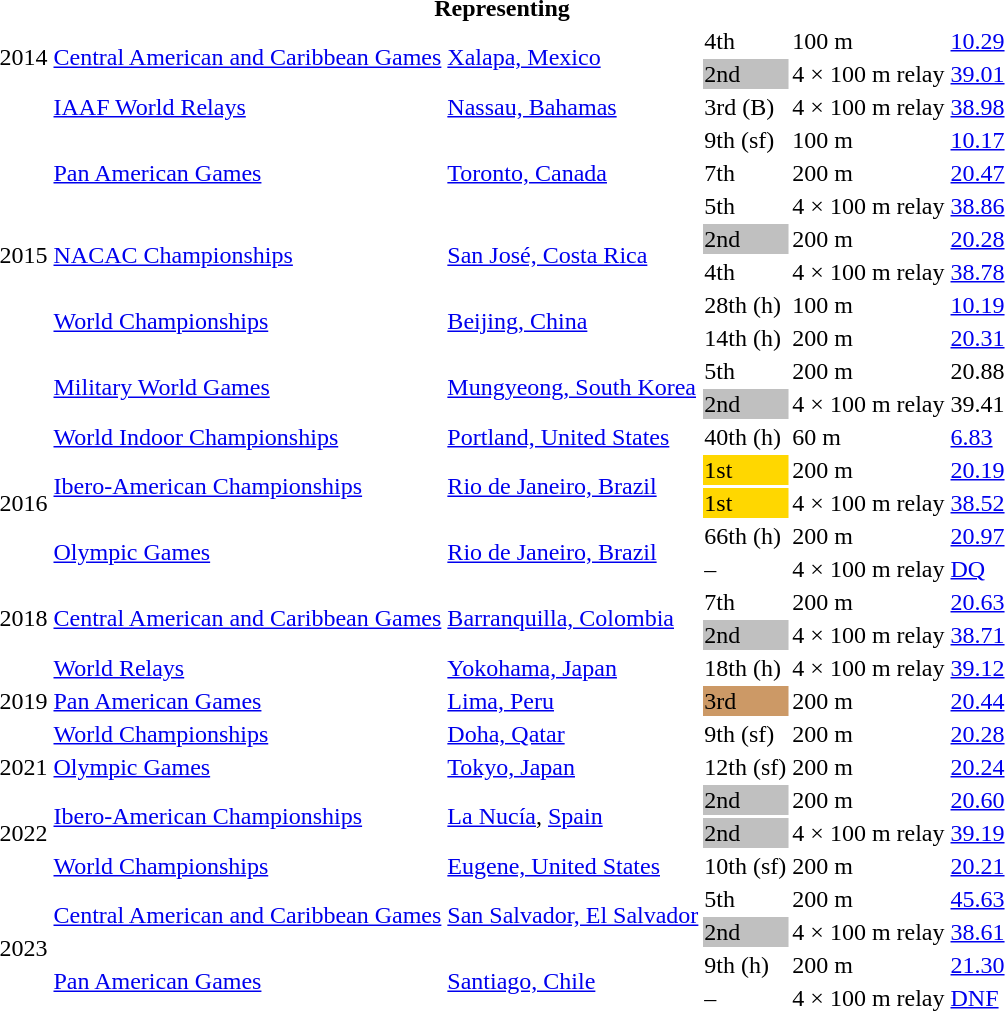<table>
<tr>
<th colspan="6">Representing </th>
</tr>
<tr>
<td rowspan=2>2014</td>
<td rowspan=2><a href='#'>Central American and Caribbean Games</a></td>
<td rowspan=2><a href='#'>Xalapa, Mexico</a></td>
<td>4th</td>
<td>100 m</td>
<td><a href='#'>10.29</a></td>
</tr>
<tr>
<td bgcolor=silver>2nd</td>
<td>4 × 100 m relay</td>
<td><a href='#'>39.01</a></td>
</tr>
<tr>
<td rowspan=10>2015</td>
<td><a href='#'>IAAF World Relays</a></td>
<td><a href='#'>Nassau, Bahamas</a></td>
<td>3rd (B)</td>
<td>4 × 100 m relay</td>
<td><a href='#'>38.98</a></td>
</tr>
<tr>
<td rowspan=3><a href='#'>Pan American Games</a></td>
<td rowspan=3><a href='#'>Toronto, Canada</a></td>
<td>9th (sf)</td>
<td>100 m</td>
<td><a href='#'>10.17</a></td>
</tr>
<tr>
<td>7th</td>
<td>200 m</td>
<td><a href='#'>20.47</a></td>
</tr>
<tr>
<td>5th</td>
<td>4 × 100 m relay</td>
<td><a href='#'>38.86</a></td>
</tr>
<tr>
<td rowspan=2><a href='#'>NACAC Championships</a></td>
<td rowspan=2><a href='#'>San José, Costa Rica</a></td>
<td bgcolor=silver>2nd</td>
<td>200 m</td>
<td><a href='#'>20.28</a></td>
</tr>
<tr>
<td>4th</td>
<td>4 × 100 m relay</td>
<td><a href='#'>38.78</a></td>
</tr>
<tr>
<td rowspan=2><a href='#'>World Championships</a></td>
<td rowspan=2><a href='#'>Beijing, China</a></td>
<td>28th (h)</td>
<td>100 m</td>
<td><a href='#'>10.19</a></td>
</tr>
<tr>
<td>14th (h)</td>
<td>200 m</td>
<td><a href='#'>20.31</a></td>
</tr>
<tr>
<td rowspan=2><a href='#'>Military World Games</a></td>
<td rowspan=2><a href='#'>Mungyeong, South Korea</a></td>
<td>5th</td>
<td>200 m</td>
<td>20.88</td>
</tr>
<tr>
<td bgcolor=silver>2nd</td>
<td>4 × 100 m relay</td>
<td>39.41</td>
</tr>
<tr>
<td rowspan=5>2016</td>
<td><a href='#'>World Indoor Championships</a></td>
<td><a href='#'>Portland, United States</a></td>
<td>40th (h)</td>
<td>60 m</td>
<td><a href='#'>6.83</a></td>
</tr>
<tr>
<td rowspan=2><a href='#'>Ibero-American Championships</a></td>
<td rowspan=2><a href='#'>Rio de Janeiro, Brazil</a></td>
<td bgcolor=gold>1st</td>
<td>200 m</td>
<td><a href='#'>20.19</a></td>
</tr>
<tr>
<td bgcolor=gold>1st</td>
<td>4 × 100 m relay</td>
<td><a href='#'>38.52</a></td>
</tr>
<tr>
<td rowspan=2><a href='#'>Olympic Games</a></td>
<td rowspan=2><a href='#'>Rio de Janeiro, Brazil</a></td>
<td>66th (h)</td>
<td>200 m</td>
<td><a href='#'>20.97</a></td>
</tr>
<tr>
<td>–</td>
<td>4 × 100 m relay</td>
<td><a href='#'>DQ</a></td>
</tr>
<tr>
<td rowspan=2>2018</td>
<td rowspan=2><a href='#'>Central American and Caribbean Games</a></td>
<td rowspan=2><a href='#'>Barranquilla, Colombia</a></td>
<td>7th</td>
<td>200 m</td>
<td><a href='#'>20.63</a></td>
</tr>
<tr>
<td bgcolor=silver>2nd</td>
<td>4 × 100 m relay</td>
<td><a href='#'>38.71</a></td>
</tr>
<tr>
<td rowspan=3>2019</td>
<td><a href='#'>World Relays</a></td>
<td><a href='#'>Yokohama, Japan</a></td>
<td>18th (h)</td>
<td>4 × 100 m relay</td>
<td><a href='#'>39.12</a></td>
</tr>
<tr>
<td><a href='#'>Pan American Games</a></td>
<td><a href='#'>Lima, Peru</a></td>
<td bgcolor=cc9966>3rd</td>
<td>200 m</td>
<td><a href='#'>20.44</a></td>
</tr>
<tr>
<td><a href='#'>World Championships</a></td>
<td><a href='#'>Doha, Qatar</a></td>
<td>9th (sf)</td>
<td>200 m</td>
<td><a href='#'>20.28</a></td>
</tr>
<tr>
<td>2021</td>
<td><a href='#'>Olympic Games</a></td>
<td><a href='#'>Tokyo, Japan</a></td>
<td>12th (sf)</td>
<td>200 m</td>
<td><a href='#'>20.24</a></td>
</tr>
<tr>
<td rowspan=3>2022</td>
<td rowspan=2><a href='#'>Ibero-American Championships</a></td>
<td rowspan=2><a href='#'>La Nucía</a>, <a href='#'>Spain</a></td>
<td bgcolor=silver>2nd</td>
<td>200 m</td>
<td><a href='#'>20.60</a></td>
</tr>
<tr>
<td bgcolor=silver>2nd</td>
<td>4 × 100 m relay</td>
<td><a href='#'>39.19</a></td>
</tr>
<tr>
<td><a href='#'>World Championships</a></td>
<td><a href='#'>Eugene, United States</a></td>
<td>10th (sf)</td>
<td>200 m</td>
<td><a href='#'>20.21</a></td>
</tr>
<tr>
<td rowspan=4>2023</td>
<td rowspan=2><a href='#'>Central American and Caribbean Games</a></td>
<td rowspan=2><a href='#'>San Salvador, El Salvador</a></td>
<td>5th</td>
<td>200 m</td>
<td><a href='#'>45.63</a></td>
</tr>
<tr>
<td bgcolor=silver>2nd</td>
<td>4 × 100 m relay</td>
<td><a href='#'>38.61</a></td>
</tr>
<tr>
<td rowspan=2><a href='#'>Pan American Games</a></td>
<td rowspan=2><a href='#'>Santiago, Chile</a></td>
<td>9th (h)</td>
<td>200 m</td>
<td><a href='#'>21.30</a></td>
</tr>
<tr>
<td>–</td>
<td>4 × 100 m relay</td>
<td><a href='#'>DNF</a></td>
</tr>
</table>
